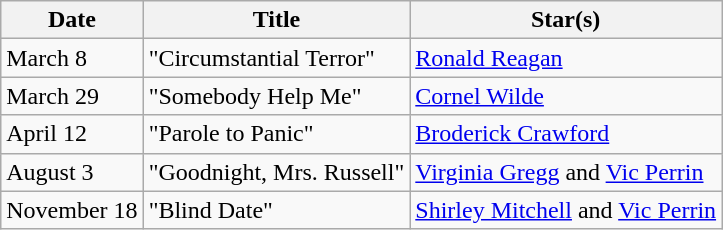<table class="wikitable">
<tr>
<th>Date</th>
<th>Title</th>
<th>Star(s)</th>
</tr>
<tr>
<td>March 8</td>
<td>"Circumstantial Terror"</td>
<td><a href='#'>Ronald Reagan</a></td>
</tr>
<tr>
<td>March 29</td>
<td>"Somebody Help Me"</td>
<td><a href='#'>Cornel Wilde</a></td>
</tr>
<tr>
<td>April 12</td>
<td>"Parole to Panic"</td>
<td><a href='#'>Broderick Crawford</a></td>
</tr>
<tr>
<td>August 3</td>
<td>"Goodnight, Mrs. Russell"</td>
<td><a href='#'>Virginia Gregg</a> and <a href='#'>Vic Perrin</a></td>
</tr>
<tr>
<td>November 18</td>
<td>"Blind Date"</td>
<td><a href='#'>Shirley Mitchell</a> and <a href='#'>Vic Perrin</a></td>
</tr>
</table>
